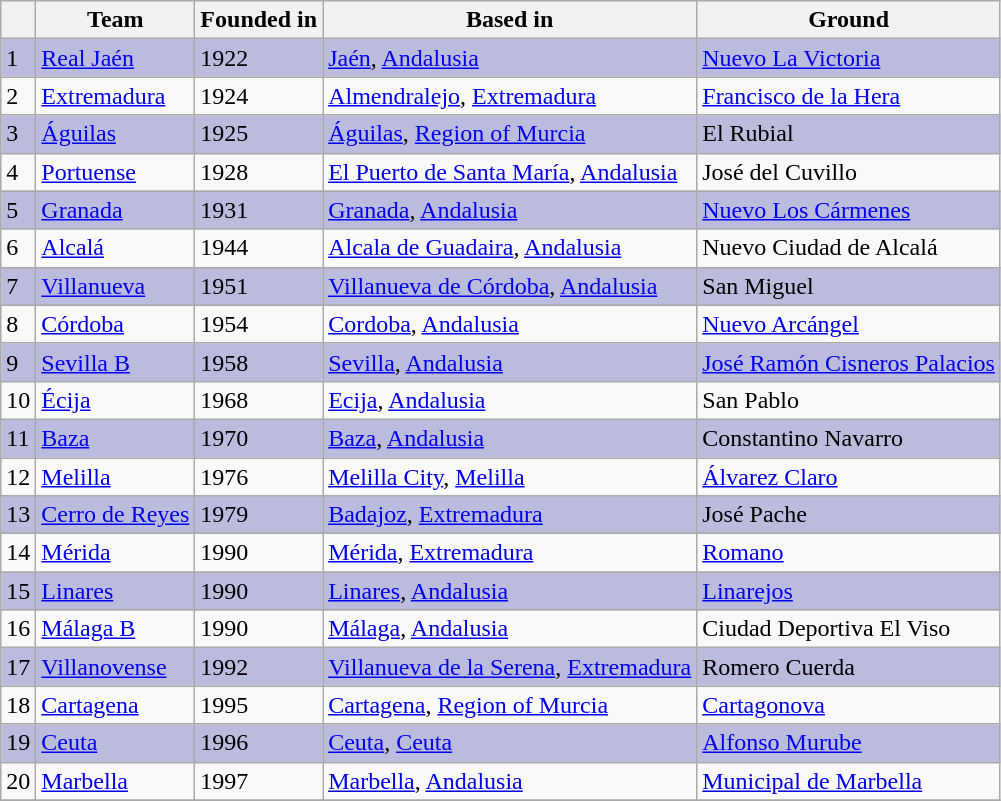<table class="wikitable">
<tr>
<th></th>
<th>Team</th>
<th>Founded in</th>
<th>Based in</th>
<th>Ground</th>
</tr>
<tr style="background:#BBBBDD;">
<td>1</td>
<td><a href='#'>Real Jaén</a></td>
<td>1922</td>
<td><a href='#'>Jaén</a>, <a href='#'>Andalusia</a></td>
<td><a href='#'>Nuevo La Victoria</a></td>
</tr>
<tr>
<td>2</td>
<td><a href='#'>Extremadura</a></td>
<td>1924</td>
<td><a href='#'>Almendralejo</a>, <a href='#'>Extremadura</a></td>
<td><a href='#'>Francisco de la Hera</a></td>
</tr>
<tr style="background:#BBBBDD;">
<td>3</td>
<td><a href='#'>Águilas</a></td>
<td>1925</td>
<td><a href='#'>Águilas</a>, <a href='#'>Region of Murcia</a></td>
<td>El Rubial</td>
</tr>
<tr>
<td>4</td>
<td><a href='#'>Portuense</a></td>
<td>1928</td>
<td><a href='#'>El Puerto de Santa María</a>, <a href='#'>Andalusia</a></td>
<td>José del Cuvillo</td>
</tr>
<tr style="background:#BBBBDD;">
<td>5</td>
<td><a href='#'>Granada</a></td>
<td>1931</td>
<td><a href='#'>Granada</a>, <a href='#'>Andalusia</a></td>
<td><a href='#'>Nuevo Los Cármenes</a></td>
</tr>
<tr>
<td>6</td>
<td><a href='#'>Alcalá</a></td>
<td>1944</td>
<td><a href='#'>Alcala de Guadaira</a>, <a href='#'>Andalusia</a></td>
<td>Nuevo Ciudad de Alcalá</td>
</tr>
<tr style="background:#BBBBDD;">
<td>7</td>
<td><a href='#'>Villanueva</a></td>
<td>1951</td>
<td><a href='#'>Villanueva de Córdoba</a>, <a href='#'>Andalusia</a></td>
<td>San Miguel</td>
</tr>
<tr>
<td>8</td>
<td><a href='#'>Córdoba</a></td>
<td>1954</td>
<td><a href='#'>Cordoba</a>, <a href='#'>Andalusia</a></td>
<td><a href='#'>Nuevo Arcángel</a></td>
</tr>
<tr style="background:#BBBBDD;">
<td>9</td>
<td><a href='#'>Sevilla B</a></td>
<td>1958</td>
<td><a href='#'>Sevilla</a>, <a href='#'>Andalusia</a></td>
<td><a href='#'>José Ramón Cisneros Palacios</a></td>
</tr>
<tr>
<td>10</td>
<td><a href='#'>Écija</a></td>
<td>1968</td>
<td><a href='#'>Ecija</a>, <a href='#'>Andalusia</a></td>
<td>San Pablo</td>
</tr>
<tr style="background:#BBBBDD;">
<td>11</td>
<td><a href='#'>Baza</a></td>
<td>1970</td>
<td><a href='#'>Baza</a>, <a href='#'>Andalusia</a></td>
<td>Constantino Navarro</td>
</tr>
<tr>
<td>12</td>
<td><a href='#'>Melilla</a></td>
<td>1976</td>
<td><a href='#'>Melilla City</a>, <a href='#'>Melilla</a></td>
<td><a href='#'>Álvarez Claro</a></td>
</tr>
<tr style="background:#BBBBDD;">
<td>13</td>
<td><a href='#'>Cerro de Reyes</a></td>
<td>1979</td>
<td><a href='#'>Badajoz</a>, <a href='#'>Extremadura</a></td>
<td>José Pache</td>
</tr>
<tr>
<td>14</td>
<td><a href='#'>Mérida</a></td>
<td>1990</td>
<td><a href='#'>Mérida</a>, <a href='#'>Extremadura</a></td>
<td><a href='#'>Romano</a></td>
</tr>
<tr style="background:#BBBBDD;">
<td>15</td>
<td><a href='#'>Linares</a></td>
<td>1990</td>
<td><a href='#'>Linares</a>, <a href='#'>Andalusia</a></td>
<td><a href='#'>Linarejos</a></td>
</tr>
<tr>
<td>16</td>
<td><a href='#'>Málaga B</a></td>
<td>1990</td>
<td><a href='#'>Málaga</a>, <a href='#'>Andalusia</a></td>
<td>Ciudad Deportiva El Viso</td>
</tr>
<tr style="background:#BBBBDD;">
<td>17</td>
<td><a href='#'>Villanovense</a></td>
<td>1992</td>
<td><a href='#'>Villanueva de la Serena</a>, <a href='#'>Extremadura</a></td>
<td>Romero Cuerda</td>
</tr>
<tr>
<td>18</td>
<td><a href='#'>Cartagena</a></td>
<td>1995</td>
<td><a href='#'>Cartagena</a>, <a href='#'>Region of Murcia</a></td>
<td><a href='#'>Cartagonova</a></td>
</tr>
<tr style="background:#BBBBDD;">
<td>19</td>
<td><a href='#'>Ceuta</a></td>
<td>1996</td>
<td><a href='#'>Ceuta</a>, <a href='#'>Ceuta</a></td>
<td><a href='#'>Alfonso Murube</a></td>
</tr>
<tr>
<td>20</td>
<td><a href='#'>Marbella</a></td>
<td>1997</td>
<td><a href='#'>Marbella</a>, <a href='#'>Andalusia</a></td>
<td><a href='#'>Municipal de Marbella</a></td>
</tr>
<tr>
</tr>
</table>
